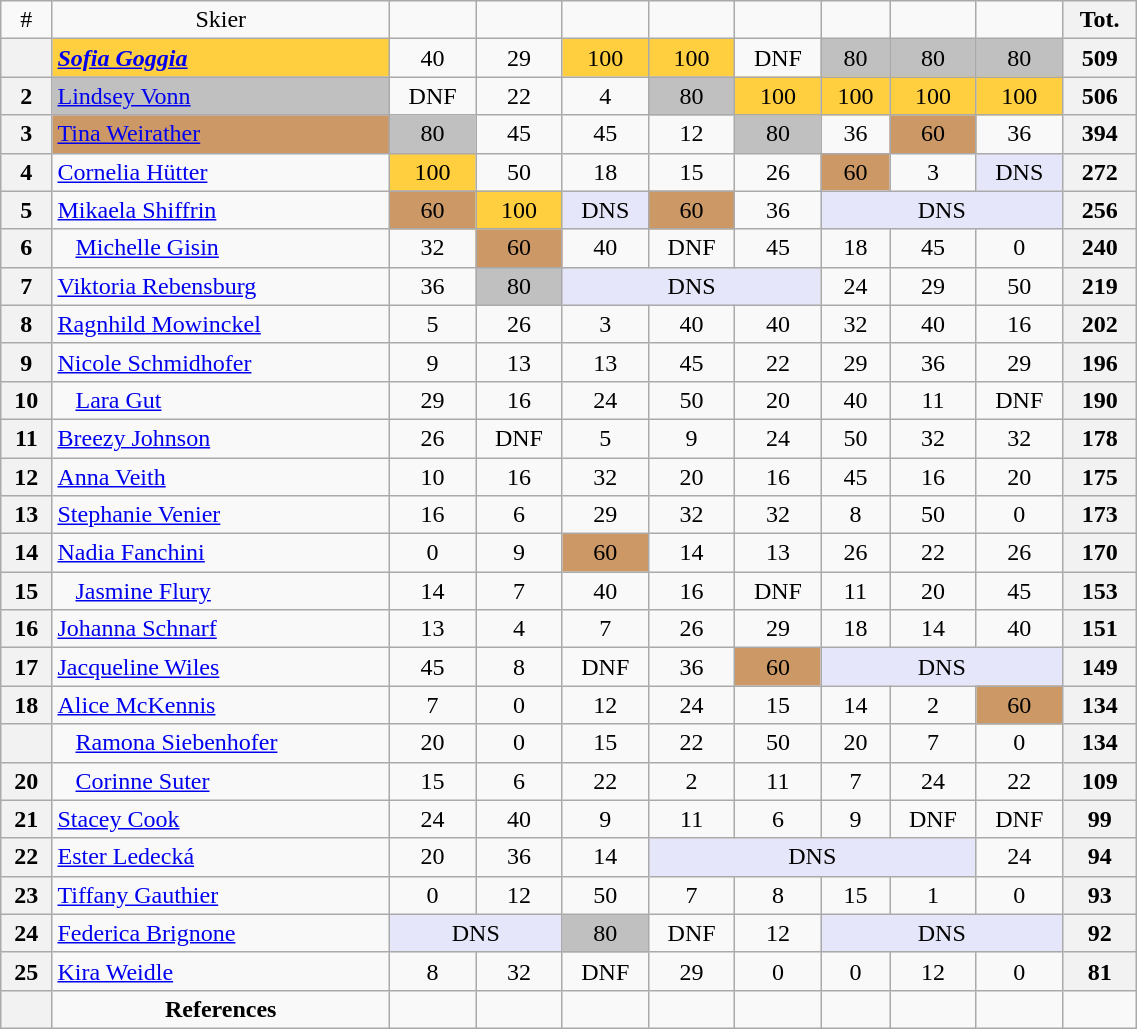<table class="wikitable" width=60% style="font-size:100%; text-align:center;">
<tr>
<td>#</td>
<td>Skier</td>
<td><br></td>
<td><br></td>
<td><br></td>
<td><br></td>
<td><br></td>
<td><br></td>
<td><br></td>
<td><br></td>
<th>Tot.</th>
</tr>
<tr>
<th></th>
<td align=left bgcolor=ffcf40> <strong><em><a href='#'>Sofia Goggia</a></em></strong></td>
<td>40</td>
<td>29</td>
<td bgcolor=ffcf40>100</td>
<td bgcolor=ffcf40>100</td>
<td>DNF</td>
<td bgcolor=c0c0c0>80</td>
<td bgcolor=c0c0c0>80</td>
<td bgcolor=c0c0c0>80</td>
<th>509</th>
</tr>
<tr>
<th>2</th>
<td align=left bgcolor=c0c0c0> <a href='#'>Lindsey Vonn</a></td>
<td>DNF</td>
<td>22</td>
<td>4</td>
<td bgcolor=c0c0c0>80</td>
<td bgcolor=ffcf40>100</td>
<td bgcolor=ffcf40>100</td>
<td bgcolor=ffcf40>100</td>
<td bgcolor=ffcf40>100</td>
<th>506</th>
</tr>
<tr>
<th>3</th>
<td align=left bgcolor=cc9966> <a href='#'>Tina Weirather</a></td>
<td bgcolor=c0c0c0>80</td>
<td>45</td>
<td>45</td>
<td>12</td>
<td bgcolor=c0c0c0>80</td>
<td>36</td>
<td bgcolor=cc9966>60</td>
<td>36</td>
<th>394</th>
</tr>
<tr>
<th>4</th>
<td align=left> <a href='#'>Cornelia Hütter</a></td>
<td bgcolor=ffcf40>100</td>
<td>50</td>
<td>18</td>
<td>15</td>
<td>26</td>
<td bgcolor=cc9966>60</td>
<td>3</td>
<td bgcolor=lavender>DNS</td>
<th>272</th>
</tr>
<tr>
<th>5</th>
<td align=left> <a href='#'>Mikaela Shiffrin</a></td>
<td bgcolor=cc9966>60</td>
<td bgcolor=ffcf40>100</td>
<td bgcolor=lavender>DNS</td>
<td bgcolor=cc9966>60</td>
<td>36</td>
<td colspan=3 bgcolor=lavender>DNS</td>
<th>256</th>
</tr>
<tr>
<th>6</th>
<td align=left>   <a href='#'>Michelle Gisin</a></td>
<td>32</td>
<td bgcolor=cc9966>60</td>
<td>40</td>
<td>DNF</td>
<td>45</td>
<td>18</td>
<td>45</td>
<td>0</td>
<th>240</th>
</tr>
<tr>
<th>7</th>
<td align=left> <a href='#'>Viktoria Rebensburg</a></td>
<td>36</td>
<td bgcolor=c0c0c0>80</td>
<td colspan=3 bgcolor=lavender>DNS</td>
<td>24</td>
<td>29</td>
<td>50</td>
<th>219</th>
</tr>
<tr>
<th>8</th>
<td align=left> <a href='#'>Ragnhild Mowinckel</a></td>
<td>5</td>
<td>26</td>
<td>3</td>
<td>40</td>
<td>40</td>
<td>32</td>
<td>40</td>
<td>16</td>
<th>202</th>
</tr>
<tr>
<th>9</th>
<td align=left> <a href='#'>Nicole Schmidhofer</a></td>
<td>9</td>
<td>13</td>
<td>13</td>
<td>45</td>
<td>22</td>
<td>29</td>
<td>36</td>
<td>29</td>
<th>196</th>
</tr>
<tr>
<th>10</th>
<td align=left>   <a href='#'>Lara Gut</a></td>
<td>29</td>
<td>16</td>
<td>24</td>
<td>50</td>
<td>20</td>
<td>40</td>
<td>11</td>
<td>DNF</td>
<th>190</th>
</tr>
<tr>
<th>11</th>
<td align=left> <a href='#'>Breezy Johnson</a></td>
<td>26</td>
<td>DNF</td>
<td>5</td>
<td>9</td>
<td>24</td>
<td>50</td>
<td>32</td>
<td>32</td>
<th>178</th>
</tr>
<tr>
<th>12</th>
<td align=left> <a href='#'>Anna Veith</a></td>
<td>10</td>
<td>16</td>
<td>32</td>
<td>20</td>
<td>16</td>
<td>45</td>
<td>16</td>
<td>20</td>
<th>175</th>
</tr>
<tr>
<th>13</th>
<td align=left> <a href='#'>Stephanie Venier</a></td>
<td>16</td>
<td>6</td>
<td>29</td>
<td>32</td>
<td>32</td>
<td>8</td>
<td>50</td>
<td>0</td>
<th>173</th>
</tr>
<tr>
<th>14</th>
<td align=left> <a href='#'>Nadia Fanchini</a></td>
<td>0</td>
<td>9</td>
<td bgcolor=cc9966>60</td>
<td>14</td>
<td>13</td>
<td>26</td>
<td>22</td>
<td>26</td>
<th>170</th>
</tr>
<tr>
<th>15</th>
<td align=left>   <a href='#'>Jasmine Flury</a></td>
<td>14</td>
<td>7</td>
<td>40</td>
<td>16</td>
<td>DNF</td>
<td>11</td>
<td>20</td>
<td>45</td>
<th>153</th>
</tr>
<tr>
<th>16</th>
<td align=left> <a href='#'>Johanna Schnarf</a></td>
<td>13</td>
<td>4</td>
<td>7</td>
<td>26</td>
<td>29</td>
<td>18</td>
<td>14</td>
<td>40</td>
<th>151</th>
</tr>
<tr>
<th>17</th>
<td align=left> <a href='#'>Jacqueline Wiles</a></td>
<td>45</td>
<td>8</td>
<td>DNF</td>
<td>36</td>
<td bgcolor=cc9966>60</td>
<td colspan=3 bgcolor=lavender>DNS</td>
<th>149</th>
</tr>
<tr>
<th>18</th>
<td align=left> <a href='#'>Alice McKennis</a></td>
<td>7</td>
<td>0</td>
<td>12</td>
<td>24</td>
<td>15</td>
<td>14</td>
<td>2</td>
<td bgcolor=cc9966>60</td>
<th>134</th>
</tr>
<tr>
<th></th>
<td align=left>   <a href='#'>Ramona Siebenhofer</a></td>
<td>20</td>
<td>0</td>
<td>15</td>
<td>22</td>
<td>50</td>
<td>20</td>
<td>7</td>
<td>0</td>
<th>134</th>
</tr>
<tr>
<th>20</th>
<td align=left>   <a href='#'>Corinne Suter</a></td>
<td>15</td>
<td>6</td>
<td>22</td>
<td>2</td>
<td>11</td>
<td>7</td>
<td>24</td>
<td>22</td>
<th>109</th>
</tr>
<tr>
<th>21</th>
<td align=left> <a href='#'>Stacey Cook</a></td>
<td>24</td>
<td>40</td>
<td>9</td>
<td>11</td>
<td>6</td>
<td>9</td>
<td>DNF</td>
<td>DNF</td>
<th>99</th>
</tr>
<tr>
<th>22</th>
<td align=left> <a href='#'>Ester Ledecká</a></td>
<td>20</td>
<td>36</td>
<td>14</td>
<td colspan=4 bgcolor=lavender>DNS</td>
<td>24</td>
<th>94</th>
</tr>
<tr>
<th>23</th>
<td align=left> <a href='#'>Tiffany Gauthier</a></td>
<td>0</td>
<td>12</td>
<td>50</td>
<td>7</td>
<td>8</td>
<td>15</td>
<td>1</td>
<td>0</td>
<th>93</th>
</tr>
<tr>
<th>24</th>
<td align=left> <a href='#'>Federica Brignone</a></td>
<td colspan=2 bgcolor=lavender>DNS</td>
<td bgcolor=c0c0c0>80</td>
<td>DNF</td>
<td>12</td>
<td colspan=3 bgcolor=lavender>DNS</td>
<th>92</th>
</tr>
<tr>
<th>25</th>
<td align=left> <a href='#'>Kira Weidle</a></td>
<td>8</td>
<td>32</td>
<td>DNF</td>
<td>29</td>
<td>0</td>
<td>0</td>
<td>12</td>
<td>0</td>
<th>81</th>
</tr>
<tr>
<th></th>
<td align=center><strong>References</strong></td>
<td></td>
<td></td>
<td></td>
<td></td>
<td></td>
<td></td>
<td></td>
<td></td>
</tr>
</table>
